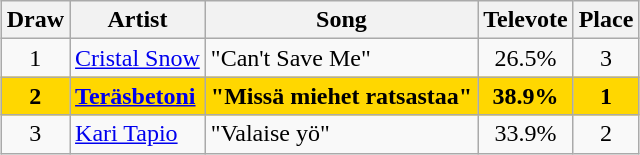<table class="sortable wikitable" style="margin: 1em auto 1em auto; text-align:center">
<tr>
<th>Draw</th>
<th>Artist</th>
<th>Song</th>
<th>Televote</th>
<th>Place</th>
</tr>
<tr>
<td>1</td>
<td align="left"><a href='#'>Cristal Snow</a></td>
<td align="left">"Can't Save Me"</td>
<td>26.5%</td>
<td>3</td>
</tr>
<tr style="font-weight:bold; background:gold;">
<td>2</td>
<td align="left"><a href='#'>Teräsbetoni</a></td>
<td align="left">"Missä miehet ratsastaa"</td>
<td>38.9%</td>
<td>1</td>
</tr>
<tr>
<td>3</td>
<td align="left"><a href='#'>Kari Tapio</a></td>
<td align="left">"Valaise yö"</td>
<td>33.9%</td>
<td>2</td>
</tr>
</table>
